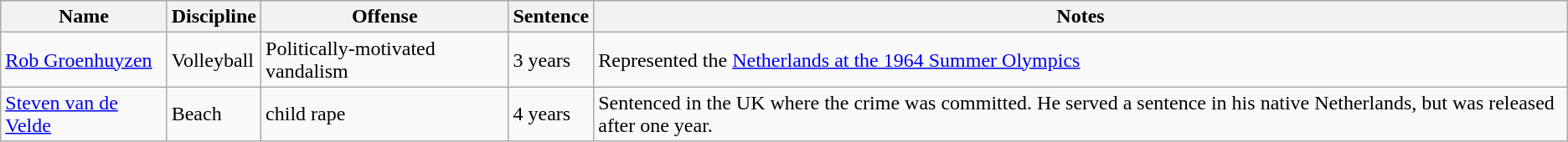<table class="wikitable">
<tr>
<th>Name</th>
<th>Discipline</th>
<th>Offense</th>
<th>Sentence</th>
<th>Notes</th>
</tr>
<tr>
<td><a href='#'>Rob Groenhuyzen</a></td>
<td>Volleyball</td>
<td>Politically-motivated vandalism</td>
<td>3 years</td>
<td>Represented the <a href='#'>Netherlands at the 1964 Summer Olympics</a></td>
</tr>
<tr>
<td><a href='#'>Steven van de Velde</a></td>
<td>Beach</td>
<td>child rape</td>
<td>4 years</td>
<td>Sentenced in the UK where the crime was committed. He served a sentence in his native Netherlands, but was released after one year.</td>
</tr>
</table>
